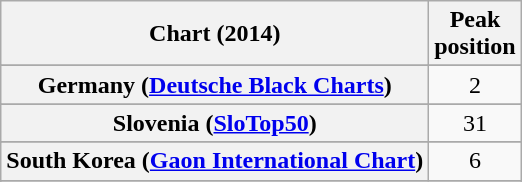<table class="wikitable sortable plainrowheaders">
<tr>
<th>Chart (2014)</th>
<th>Peak<br>position</th>
</tr>
<tr>
</tr>
<tr>
</tr>
<tr>
</tr>
<tr>
</tr>
<tr>
</tr>
<tr>
</tr>
<tr>
</tr>
<tr>
</tr>
<tr>
</tr>
<tr>
<th scope="row">Germany (<a href='#'>Deutsche Black Charts</a>)</th>
<td style="text-align:center;">2</td>
</tr>
<tr>
</tr>
<tr>
</tr>
<tr>
</tr>
<tr>
</tr>
<tr>
</tr>
<tr>
</tr>
<tr>
</tr>
<tr>
<th scope="row">Slovenia (<a href='#'>SloTop50</a>)</th>
<td align=center>31</td>
</tr>
<tr>
</tr>
<tr>
<th scope="row">South Korea (<a href='#'>Gaon International Chart</a>)</th>
<td style="text-align:center;">6</td>
</tr>
<tr>
</tr>
<tr>
</tr>
<tr>
</tr>
<tr>
</tr>
</table>
